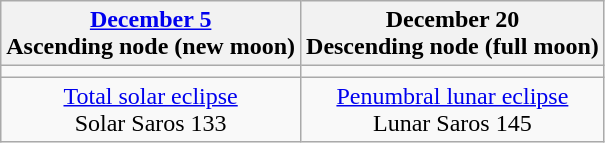<table class="wikitable">
<tr>
<th><a href='#'>December 5</a><br>Ascending node (new moon)<br></th>
<th>December 20<br>Descending node (full moon)<br></th>
</tr>
<tr>
<td></td>
<td></td>
</tr>
<tr align=center>
<td><a href='#'>Total solar eclipse</a><br>Solar Saros 133</td>
<td><a href='#'>Penumbral lunar eclipse</a><br>Lunar Saros 145</td>
</tr>
</table>
